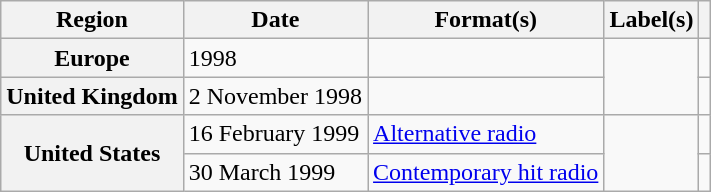<table class="wikitable plainrowheaders">
<tr>
<th scope="col">Region</th>
<th scope="col">Date</th>
<th scope="col">Format(s)</th>
<th scope="col">Label(s)</th>
<th scope="col"></th>
</tr>
<tr>
<th scope="row">Europe</th>
<td>1998</td>
<td></td>
<td rowspan="2"></td>
<td></td>
</tr>
<tr>
<th scope="row">United Kingdom</th>
<td>2 November 1998</td>
<td></td>
<td></td>
</tr>
<tr>
<th scope="row" rowspan="2">United States</th>
<td>16 February 1999</td>
<td><a href='#'>Alternative radio</a></td>
<td rowspan="2"></td>
<td></td>
</tr>
<tr>
<td>30 March 1999</td>
<td><a href='#'>Contemporary hit radio</a></td>
<td></td>
</tr>
</table>
